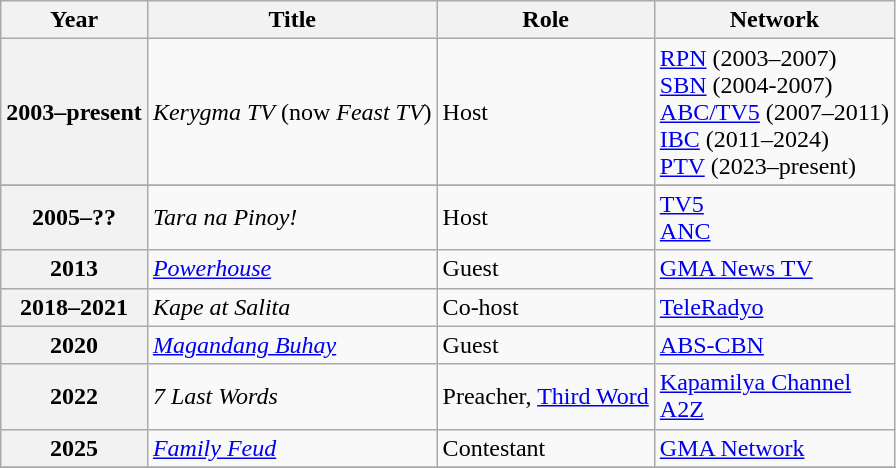<table class="wikitable sortable plainrowheaders">
<tr>
<th scope="col">Year</th>
<th scope="col">Title</th>
<th scope="col">Role</th>
<th scope="col">Network</th>
</tr>
<tr>
<th scope="row">2003–present</th>
<td><em>Kerygma TV</em> (now <em>Feast TV</em>)</td>
<td>Host</td>
<td><a href='#'>RPN</a> (2003–2007)<br><a href='#'>SBN</a> (2004-2007)<br><a href='#'>ABC/TV5</a> (2007–2011)<br><a href='#'>IBC</a> (2011–2024)<br><a href='#'>PTV</a> (2023–present)</td>
</tr>
<tr>
</tr>
<tr>
<th scope="row">2005–??</th>
<td><em>Tara na Pinoy!</em></td>
<td>Host</td>
<td><a href='#'>TV5</a><br><a href='#'>ANC</a></td>
</tr>
<tr>
<th scope="row">2013</th>
<td><em><a href='#'>Powerhouse</a></em></td>
<td>Guest</td>
<td><a href='#'>GMA News TV</a></td>
</tr>
<tr>
<th scope="row">2018–2021</th>
<td><em>Kape at Salita</em></td>
<td>Co-host</td>
<td><a href='#'>TeleRadyo</a></td>
</tr>
<tr>
<th scope="row">2020</th>
<td><em><a href='#'>Magandang Buhay</a></em></td>
<td>Guest</td>
<td><a href='#'>ABS-CBN</a></td>
</tr>
<tr>
<th scope="row">2022</th>
<td><em>7 Last Words</em></td>
<td>Preacher, <a href='#'>Third Word</a></td>
<td><a href='#'>Kapamilya Channel</a><br><a href='#'>A2Z</a></td>
</tr>
<tr>
<th scope="row">2025</th>
<td><em><a href='#'>Family Feud</a></em></td>
<td>Contestant</td>
<td><a href='#'>GMA Network</a></td>
</tr>
<tr>
</tr>
</table>
